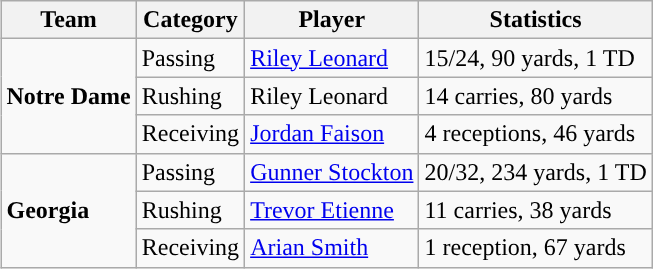<table class="wikitable" style="float: right;">
<tr>
<th>Team</th>
<th>Category</th>
<th>Player</th>
<th>Statistics</th>
</tr>
<tr>
<td rowspan=3><strong>Notre Dame</strong></td>
<td>Passing</td>
<td><a href='#'>Riley Leonard</a></td>
<td>15/24, 90 yards, 1 TD</td>
</tr>
<tr>
<td>Rushing</td>
<td>Riley Leonard</td>
<td>14 carries, 80 yards</td>
</tr>
<tr>
<td>Receiving</td>
<td><a href='#'>Jordan Faison</a></td>
<td>4 receptions, 46 yards</td>
</tr>
<tr>
<td rowspan=3><strong>Georgia</strong></td>
<td>Passing</td>
<td><a href='#'>Gunner Stockton</a></td>
<td>20/32, 234 yards, 1 TD</td>
</tr>
<tr>
<td>Rushing</td>
<td><a href='#'>Trevor Etienne</a></td>
<td>11 carries, 38 yards</td>
</tr>
<tr>
<td>Receiving</td>
<td><a href='#'>Arian Smith</a></td>
<td>1 reception, 67 yards</td>
</tr>
</table>
